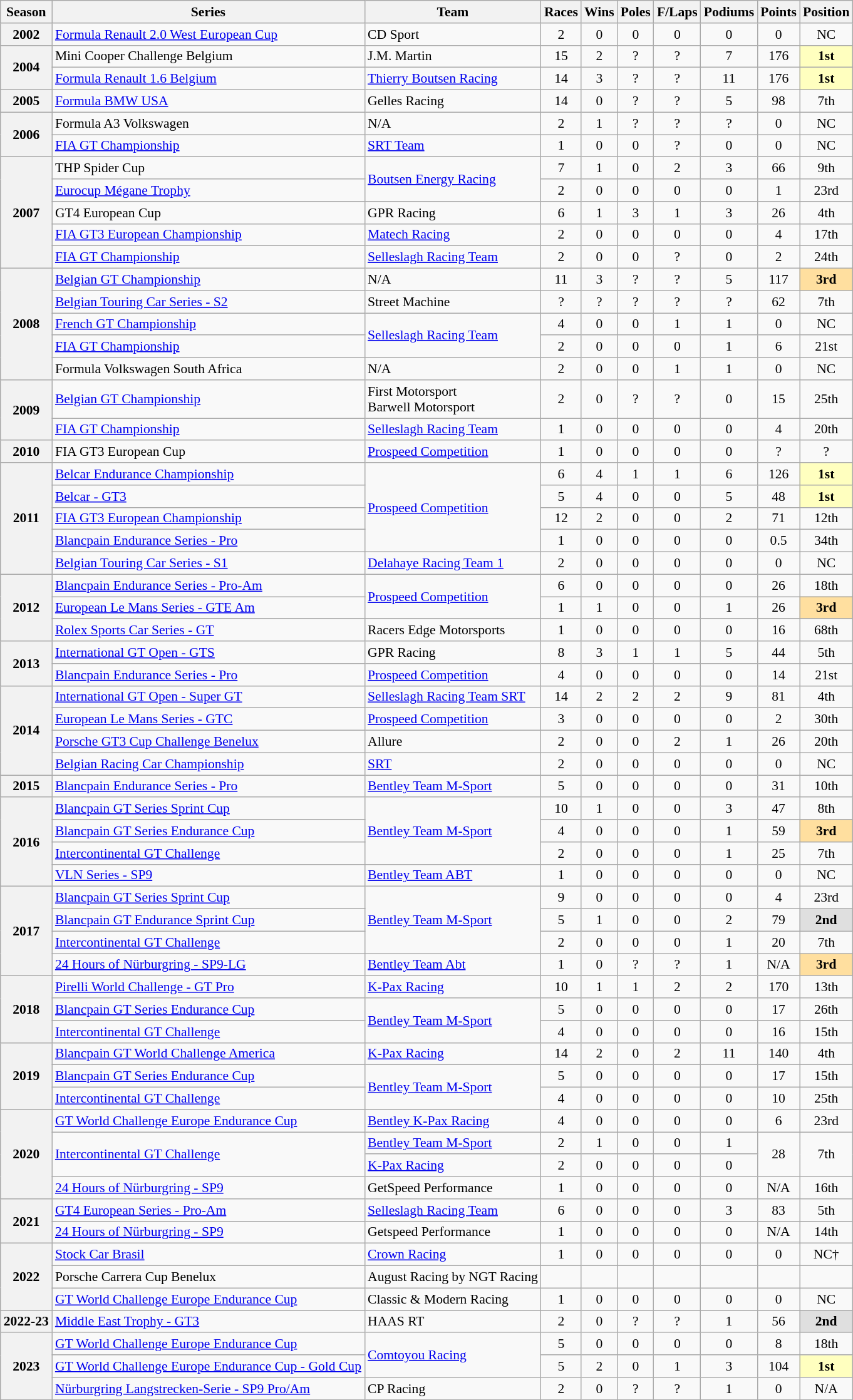<table class="wikitable" style="font-size: 90%; text-align:center">
<tr>
<th>Season</th>
<th>Series</th>
<th>Team</th>
<th>Races</th>
<th>Wins</th>
<th>Poles</th>
<th>F/Laps</th>
<th>Podiums</th>
<th>Points</th>
<th>Position</th>
</tr>
<tr>
<th>2002</th>
<td align=left><a href='#'>Formula Renault 2.0 West European Cup</a></td>
<td align=left>CD Sport</td>
<td>2</td>
<td>0</td>
<td>0</td>
<td>0</td>
<td>0</td>
<td>0</td>
<td>NC</td>
</tr>
<tr>
<th rowspan=2>2004</th>
<td align=left>Mini Cooper Challenge Belgium</td>
<td align=left>J.M. Martin</td>
<td>15</td>
<td>2</td>
<td>?</td>
<td>?</td>
<td>7</td>
<td>176</td>
<td style="background:#FFFFBF;"><strong>1st</strong></td>
</tr>
<tr>
<td align=left><a href='#'>Formula Renault 1.6 Belgium</a></td>
<td align=left><a href='#'>Thierry Boutsen Racing</a></td>
<td>14</td>
<td>3</td>
<td>?</td>
<td>?</td>
<td>11</td>
<td>176</td>
<td style="background:#FFFFBF;"><strong>1st</strong></td>
</tr>
<tr>
<th>2005</th>
<td align=left><a href='#'>Formula BMW USA</a></td>
<td align=left>Gelles Racing</td>
<td>14</td>
<td>0</td>
<td>?</td>
<td>?</td>
<td>5</td>
<td>98</td>
<td>7th</td>
</tr>
<tr>
<th rowspan=2>2006</th>
<td align=left>Formula A3 Volkswagen</td>
<td align=left>N/A</td>
<td>2</td>
<td>1</td>
<td>?</td>
<td>?</td>
<td>?</td>
<td>0</td>
<td>NC</td>
</tr>
<tr>
<td align=left><a href='#'>FIA GT Championship</a></td>
<td align=left><a href='#'>SRT Team</a></td>
<td>1</td>
<td>0</td>
<td>0</td>
<td>?</td>
<td>0</td>
<td>0</td>
<td>NC</td>
</tr>
<tr>
<th rowspan=5>2007</th>
<td align=left>THP Spider Cup</td>
<td rowspan="2" align="left"><a href='#'>Boutsen Energy Racing</a></td>
<td>7</td>
<td>1</td>
<td>0</td>
<td>2</td>
<td>3</td>
<td>66</td>
<td>9th</td>
</tr>
<tr>
<td align="left"><a href='#'>Eurocup Mégane Trophy</a></td>
<td>2</td>
<td>0</td>
<td>0</td>
<td>0</td>
<td>0</td>
<td>1</td>
<td>23rd</td>
</tr>
<tr>
<td align=left>GT4 European Cup</td>
<td align=left>GPR Racing</td>
<td>6</td>
<td>1</td>
<td>3</td>
<td>1</td>
<td>3</td>
<td>26</td>
<td>4th</td>
</tr>
<tr>
<td align=left><a href='#'>FIA GT3 European Championship</a></td>
<td align=left><a href='#'>Matech Racing</a></td>
<td>2</td>
<td>0</td>
<td>0</td>
<td>0</td>
<td>0</td>
<td>4</td>
<td>17th</td>
</tr>
<tr>
<td align=left><a href='#'>FIA GT Championship</a></td>
<td align=left><a href='#'>Selleslagh Racing Team</a></td>
<td>2</td>
<td>0</td>
<td>0</td>
<td>?</td>
<td>0</td>
<td>2</td>
<td>24th</td>
</tr>
<tr>
<th rowspan=5>2008</th>
<td align=left><a href='#'>Belgian GT Championship</a></td>
<td align=left>N/A</td>
<td>11</td>
<td>3</td>
<td>?</td>
<td>?</td>
<td>5</td>
<td>117</td>
<td style="background:#ffdf9f;"><strong>3rd</strong></td>
</tr>
<tr>
<td align=left><a href='#'>Belgian Touring Car Series - S2</a></td>
<td align=left>Street Machine</td>
<td>?</td>
<td>?</td>
<td>?</td>
<td>?</td>
<td>?</td>
<td>62</td>
<td>7th</td>
</tr>
<tr>
<td align=left><a href='#'>French GT Championship</a></td>
<td rowspan=2 align=left><a href='#'>Selleslagh Racing Team</a></td>
<td>4</td>
<td>0</td>
<td>0</td>
<td>1</td>
<td>1</td>
<td>0</td>
<td>NC</td>
</tr>
<tr>
<td align=left><a href='#'>FIA GT Championship</a></td>
<td>2</td>
<td>0</td>
<td>0</td>
<td>0</td>
<td>1</td>
<td>6</td>
<td>21st</td>
</tr>
<tr>
<td align=left>Formula Volkswagen South Africa</td>
<td align=left>N/A</td>
<td>2</td>
<td>0</td>
<td>0</td>
<td>1</td>
<td>1</td>
<td>0</td>
<td>NC</td>
</tr>
<tr>
<th rowspan=2>2009</th>
<td align=left><a href='#'>Belgian GT Championship</a></td>
<td align=left>First Motorsport <br>Barwell Motorsport</td>
<td>2</td>
<td>0</td>
<td>?</td>
<td>?</td>
<td>0</td>
<td>15</td>
<td>25th</td>
</tr>
<tr>
<td align=left><a href='#'>FIA GT Championship</a></td>
<td align=left><a href='#'>Selleslagh Racing Team</a></td>
<td>1</td>
<td>0</td>
<td>0</td>
<td>0</td>
<td>0</td>
<td>4</td>
<td>20th</td>
</tr>
<tr>
<th>2010</th>
<td align=left>FIA GT3 European Cup</td>
<td align="left"><a href='#'>Prospeed Competition</a></td>
<td>1</td>
<td>0</td>
<td>0</td>
<td>0</td>
<td>0</td>
<td>?</td>
<td>?</td>
</tr>
<tr>
<th rowspan=5>2011</th>
<td align=left><a href='#'>Belcar Endurance Championship</a></td>
<td rowspan="4" align=left><a href='#'>Prospeed Competition</a></td>
<td>6</td>
<td>4</td>
<td>1</td>
<td>1</td>
<td>6</td>
<td>126</td>
<td style="background:#FFFFBF;"><strong>1st</strong></td>
</tr>
<tr>
<td align=left><a href='#'>Belcar - GT3</a></td>
<td>5</td>
<td>4</td>
<td>0</td>
<td>0</td>
<td>5</td>
<td>48</td>
<td style="background:#FFFFBF;"><strong>1st</strong></td>
</tr>
<tr>
<td align=left><a href='#'>FIA GT3 European Championship</a></td>
<td>12</td>
<td>2</td>
<td>0</td>
<td>0</td>
<td>2</td>
<td>71</td>
<td>12th</td>
</tr>
<tr>
<td align="left"><a href='#'>Blancpain Endurance Series - Pro</a></td>
<td>1</td>
<td>0</td>
<td>0</td>
<td>0</td>
<td>0</td>
<td>0.5</td>
<td>34th</td>
</tr>
<tr>
<td align=left><a href='#'>Belgian Touring Car Series - S1</a></td>
<td align=left><a href='#'>Delahaye Racing Team 1</a></td>
<td>2</td>
<td>0</td>
<td>0</td>
<td>0</td>
<td>0</td>
<td>0</td>
<td>NC</td>
</tr>
<tr>
<th rowspan="3">2012</th>
<td align="left"><a href='#'>Blancpain Endurance Series - Pro-Am</a></td>
<td rowspan="2" align=left><a href='#'>Prospeed Competition</a></td>
<td>6</td>
<td>0</td>
<td>0</td>
<td>0</td>
<td>0</td>
<td>26</td>
<td>18th</td>
</tr>
<tr>
<td align="left"><a href='#'>European Le Mans Series - GTE Am</a></td>
<td>1</td>
<td>1</td>
<td>0</td>
<td>0</td>
<td>1</td>
<td>26</td>
<td style="background:#ffdf9f;"><strong>3rd</strong></td>
</tr>
<tr>
<td align=left><a href='#'>Rolex Sports Car Series - GT</a></td>
<td align=left>Racers Edge Motorsports</td>
<td>1</td>
<td>0</td>
<td>0</td>
<td>0</td>
<td>0</td>
<td>16</td>
<td>68th</td>
</tr>
<tr>
<th rowspan=2>2013</th>
<td align=left><a href='#'>International GT Open - GTS</a></td>
<td align=left>GPR Racing</td>
<td>8</td>
<td>3</td>
<td>1</td>
<td>1</td>
<td>5</td>
<td>44</td>
<td>5th</td>
</tr>
<tr>
<td align=left><a href='#'>Blancpain Endurance Series - Pro</a></td>
<td align=left><a href='#'>Prospeed Competition</a></td>
<td>4</td>
<td>0</td>
<td>0</td>
<td>0</td>
<td>0</td>
<td>14</td>
<td>21st</td>
</tr>
<tr>
<th rowspan=4>2014</th>
<td align=left><a href='#'>International GT Open - Super GT</a></td>
<td align=left><a href='#'>Selleslagh Racing Team SRT</a></td>
<td>14</td>
<td>2</td>
<td>2</td>
<td>2</td>
<td>9</td>
<td>81</td>
<td>4th</td>
</tr>
<tr>
<td align=left><a href='#'>European Le Mans Series - GTC</a></td>
<td align=left><a href='#'>Prospeed Competition</a></td>
<td>3</td>
<td>0</td>
<td>0</td>
<td>0</td>
<td>0</td>
<td>2</td>
<td>30th</td>
</tr>
<tr>
<td align=left><a href='#'>Porsche GT3 Cup Challenge Benelux</a></td>
<td align=left>Allure</td>
<td>2</td>
<td>0</td>
<td>0</td>
<td>2</td>
<td>1</td>
<td>26</td>
<td>20th</td>
</tr>
<tr>
<td align=left><a href='#'>Belgian Racing Car Championship</a></td>
<td align=left><a href='#'>SRT</a></td>
<td>2</td>
<td>0</td>
<td>0</td>
<td>0</td>
<td>0</td>
<td>0</td>
<td>NC</td>
</tr>
<tr>
<th>2015</th>
<td align=left><a href='#'>Blancpain Endurance Series - Pro</a></td>
<td align="left"><a href='#'>Bentley Team M-Sport</a></td>
<td>5</td>
<td>0</td>
<td>0</td>
<td>0</td>
<td>0</td>
<td>31</td>
<td>10th</td>
</tr>
<tr>
<th rowspan=4>2016</th>
<td align=left><a href='#'>Blancpain GT Series Sprint Cup</a></td>
<td rowspan="3" align=left><a href='#'>Bentley Team M-Sport</a></td>
<td>10</td>
<td>1</td>
<td>0</td>
<td>0</td>
<td>3</td>
<td>47</td>
<td>8th</td>
</tr>
<tr>
<td align=left><a href='#'>Blancpain GT Series Endurance Cup</a></td>
<td>4</td>
<td>0</td>
<td>0</td>
<td>0</td>
<td>1</td>
<td>59</td>
<td style="background:#ffdf9f;"><strong>3rd</strong></td>
</tr>
<tr>
<td align=left><a href='#'>Intercontinental GT Challenge</a></td>
<td>2</td>
<td>0</td>
<td>0</td>
<td>0</td>
<td>1</td>
<td>25</td>
<td>7th</td>
</tr>
<tr>
<td align=left><a href='#'>VLN Series - SP9</a></td>
<td align=left><a href='#'>Bentley Team ABT</a></td>
<td>1</td>
<td>0</td>
<td>0</td>
<td>0</td>
<td>0</td>
<td>0</td>
<td>NC</td>
</tr>
<tr>
<th rowspan="4">2017</th>
<td align=left><a href='#'>Blancpain GT Series Sprint Cup</a></td>
<td rowspan=3 align=left><a href='#'>Bentley Team M-Sport</a></td>
<td>9</td>
<td>0</td>
<td>0</td>
<td>0</td>
<td>0</td>
<td>4</td>
<td>23rd</td>
</tr>
<tr>
<td align=left><a href='#'>Blancpain GT Endurance Sprint Cup</a></td>
<td>5</td>
<td>1</td>
<td>0</td>
<td>0</td>
<td>2</td>
<td>79</td>
<td style="background:#dfdfdf;"><strong>2nd</strong></td>
</tr>
<tr>
<td align=left><a href='#'>Intercontinental GT Challenge</a></td>
<td>2</td>
<td>0</td>
<td>0</td>
<td>0</td>
<td>1</td>
<td>20</td>
<td>7th</td>
</tr>
<tr>
<td align=left><a href='#'>24 Hours of Nürburgring - SP9-LG</a></td>
<td align=left><a href='#'>Bentley Team Abt</a></td>
<td>1</td>
<td>0</td>
<td>?</td>
<td>?</td>
<td>1</td>
<td>N/A</td>
<td style="background:#ffdf9f;"><strong>3rd</strong></td>
</tr>
<tr>
<th rowspan="3">2018</th>
<td align=left><a href='#'>Pirelli World Challenge - GT Pro</a></td>
<td align="left"><a href='#'>K-Pax Racing</a></td>
<td>10</td>
<td>1</td>
<td>1</td>
<td>2</td>
<td>2</td>
<td>170</td>
<td>13th</td>
</tr>
<tr>
<td align=left><a href='#'>Blancpain GT Series Endurance Cup</a></td>
<td rowspan=2 align=left><a href='#'>Bentley Team M-Sport</a></td>
<td>5</td>
<td>0</td>
<td>0</td>
<td>0</td>
<td>0</td>
<td>17</td>
<td>26th</td>
</tr>
<tr>
<td align=left><a href='#'>Intercontinental GT Challenge</a></td>
<td>4</td>
<td>0</td>
<td>0</td>
<td>0</td>
<td>0</td>
<td>16</td>
<td>15th</td>
</tr>
<tr>
<th rowspan=3>2019</th>
<td align=left><a href='#'>Blancpain GT World Challenge America</a></td>
<td align=left><a href='#'>K-Pax Racing</a></td>
<td>14</td>
<td>2</td>
<td>0</td>
<td>2</td>
<td>11</td>
<td>140</td>
<td>4th</td>
</tr>
<tr>
<td align=left><a href='#'>Blancpain GT Series Endurance Cup</a></td>
<td rowspan=2 align=left><a href='#'>Bentley Team M-Sport</a></td>
<td>5</td>
<td>0</td>
<td>0</td>
<td>0</td>
<td>0</td>
<td>17</td>
<td>15th</td>
</tr>
<tr>
<td align=left><a href='#'>Intercontinental GT Challenge</a></td>
<td>4</td>
<td>0</td>
<td>0</td>
<td>0</td>
<td>0</td>
<td>10</td>
<td>25th</td>
</tr>
<tr>
<th rowspan="4">2020</th>
<td align=left><a href='#'>GT World Challenge Europe Endurance Cup</a></td>
<td align=left><a href='#'>Bentley K-Pax Racing</a></td>
<td>4</td>
<td>0</td>
<td>0</td>
<td>0</td>
<td>0</td>
<td>6</td>
<td>23rd</td>
</tr>
<tr>
<td rowspan="2" align="left"><a href='#'>Intercontinental GT Challenge</a></td>
<td align=left><a href='#'>Bentley Team M-Sport</a></td>
<td>2</td>
<td>1</td>
<td>0</td>
<td>0</td>
<td>1</td>
<td rowspan="2">28</td>
<td rowspan="2">7th</td>
</tr>
<tr>
<td align=left><a href='#'>K-Pax Racing</a></td>
<td>2</td>
<td>0</td>
<td>0</td>
<td>0</td>
<td>0</td>
</tr>
<tr>
<td align=left><a href='#'>24 Hours of Nürburgring - SP9</a></td>
<td align=left>GetSpeed Performance</td>
<td>1</td>
<td>0</td>
<td>0</td>
<td>0</td>
<td>0</td>
<td>N/A</td>
<td>16th</td>
</tr>
<tr>
<th rowspan="2">2021</th>
<td align=left><a href='#'>GT4 European Series - Pro-Am</a></td>
<td align=left><a href='#'>Selleslagh Racing Team</a></td>
<td>6</td>
<td>0</td>
<td>0</td>
<td>0</td>
<td>3</td>
<td>83</td>
<td>5th</td>
</tr>
<tr>
<td align=left><a href='#'>24 Hours of Nürburgring - SP9</a></td>
<td align=left>Getspeed Performance</td>
<td>1</td>
<td>0</td>
<td>0</td>
<td>0</td>
<td>0</td>
<td>N/A</td>
<td>14th</td>
</tr>
<tr>
<th rowspan="3">2022</th>
<td align=left><a href='#'>Stock Car Brasil</a></td>
<td align=left><a href='#'>Crown Racing</a></td>
<td>1</td>
<td>0</td>
<td>0</td>
<td>0</td>
<td>0</td>
<td>0</td>
<td>NC†</td>
</tr>
<tr>
<td align=left>Porsche Carrera Cup Benelux</td>
<td align=left>August Racing by NGT Racing</td>
<td></td>
<td></td>
<td></td>
<td></td>
<td></td>
<td></td>
<td></td>
</tr>
<tr>
<td align=left><a href='#'>GT World Challenge Europe Endurance Cup</a></td>
<td align=left>Classic & Modern Racing</td>
<td>1</td>
<td>0</td>
<td>0</td>
<td>0</td>
<td>0</td>
<td>0</td>
<td>NC</td>
</tr>
<tr>
<th>2022-23</th>
<td align="left"><a href='#'>Middle East Trophy - GT3</a></td>
<td align="left">HAAS RT</td>
<td>2</td>
<td>0</td>
<td>?</td>
<td>?</td>
<td>1</td>
<td>56</td>
<td style="background:#dfdfdf;"><strong>2nd</strong></td>
</tr>
<tr>
<th rowspan="3">2023</th>
<td align=left><a href='#'>GT World Challenge Europe Endurance Cup</a></td>
<td rowspan=2 align=left><a href='#'>Comtoyou Racing</a></td>
<td>5</td>
<td>0</td>
<td>0</td>
<td>0</td>
<td>0</td>
<td>8</td>
<td>18th</td>
</tr>
<tr>
<td align=left><a href='#'>GT World Challenge Europe Endurance Cup - Gold Cup</a></td>
<td>5</td>
<td>2</td>
<td>0</td>
<td>1</td>
<td>3</td>
<td>104</td>
<td style="background:#ffffbf;"><strong>1st</strong></td>
</tr>
<tr>
<td align="left"><a href='#'>Nürburgring Langstrecken-Serie - SP9 Pro/Am</a></td>
<td align="left">CP Racing</td>
<td>2</td>
<td>0</td>
<td>?</td>
<td>?</td>
<td>1</td>
<td>0</td>
<td>N/A</td>
</tr>
</table>
